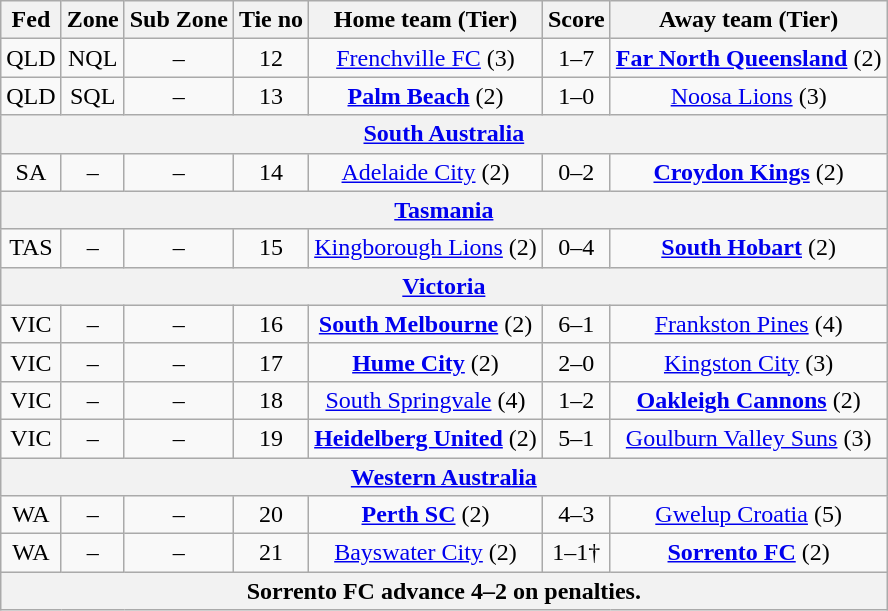<table class="wikitable" style="text-align:center">
<tr>
<th>Fed</th>
<th>Zone</th>
<th>Sub Zone</th>
<th>Tie no</th>
<th>Home team (Tier)</th>
<th>Score</th>
<th>Away team (Tier)</th>
</tr>
<tr>
<td>QLD</td>
<td>NQL</td>
<td>–</td>
<td>12</td>
<td><a href='#'>Frenchville FC</a> (3)</td>
<td>1–7</td>
<td><strong><a href='#'>Far North Queensland</a></strong> (2)</td>
</tr>
<tr>
<td>QLD</td>
<td>SQL</td>
<td>–</td>
<td>13</td>
<td><strong><a href='#'>Palm Beach</a></strong> (2)</td>
<td>1–0</td>
<td><a href='#'>Noosa Lions</a> (3)</td>
</tr>
<tr>
<th colspan=7><a href='#'>South Australia</a></th>
</tr>
<tr>
<td>SA</td>
<td>–</td>
<td>–</td>
<td>14</td>
<td><a href='#'>Adelaide City</a> (2)</td>
<td>0–2</td>
<td><strong><a href='#'>Croydon Kings</a></strong> (2)</td>
</tr>
<tr>
<th colspan=7><a href='#'>Tasmania</a></th>
</tr>
<tr>
<td>TAS</td>
<td>–</td>
<td>–</td>
<td>15</td>
<td><a href='#'>Kingborough Lions</a> (2)</td>
<td>0–4</td>
<td><strong><a href='#'>South Hobart</a></strong> (2)</td>
</tr>
<tr>
<th colspan=7><a href='#'>Victoria</a></th>
</tr>
<tr>
<td>VIC</td>
<td>–</td>
<td>–</td>
<td>16</td>
<td><strong><a href='#'>South Melbourne</a></strong> (2)</td>
<td>6–1</td>
<td><a href='#'>Frankston Pines</a> (4)</td>
</tr>
<tr>
<td>VIC</td>
<td>–</td>
<td>–</td>
<td>17</td>
<td><strong><a href='#'>Hume City</a></strong> (2)</td>
<td>2–0</td>
<td><a href='#'>Kingston City</a> (3)</td>
</tr>
<tr>
<td>VIC</td>
<td>–</td>
<td>–</td>
<td>18</td>
<td><a href='#'>South Springvale</a> (4)</td>
<td>1–2</td>
<td><strong><a href='#'>Oakleigh Cannons</a></strong> (2)</td>
</tr>
<tr>
<td>VIC</td>
<td>–</td>
<td>–</td>
<td>19</td>
<td><strong><a href='#'>Heidelberg United</a></strong> (2)</td>
<td>5–1</td>
<td><a href='#'>Goulburn Valley Suns</a> (3)</td>
</tr>
<tr>
<th colspan=7><a href='#'>Western Australia</a></th>
</tr>
<tr>
<td>WA</td>
<td>–</td>
<td>–</td>
<td>20</td>
<td><strong><a href='#'>Perth SC</a></strong> (2)</td>
<td>4–3</td>
<td><a href='#'>Gwelup Croatia</a> (5)</td>
</tr>
<tr>
<td>WA</td>
<td>–</td>
<td>–</td>
<td>21</td>
<td><a href='#'>Bayswater City</a> (2)</td>
<td>1–1†</td>
<td><strong><a href='#'>Sorrento FC</a></strong> (2)</td>
</tr>
<tr>
<th colspan=7>Sorrento FC advance 4–2 on penalties.</th>
</tr>
</table>
